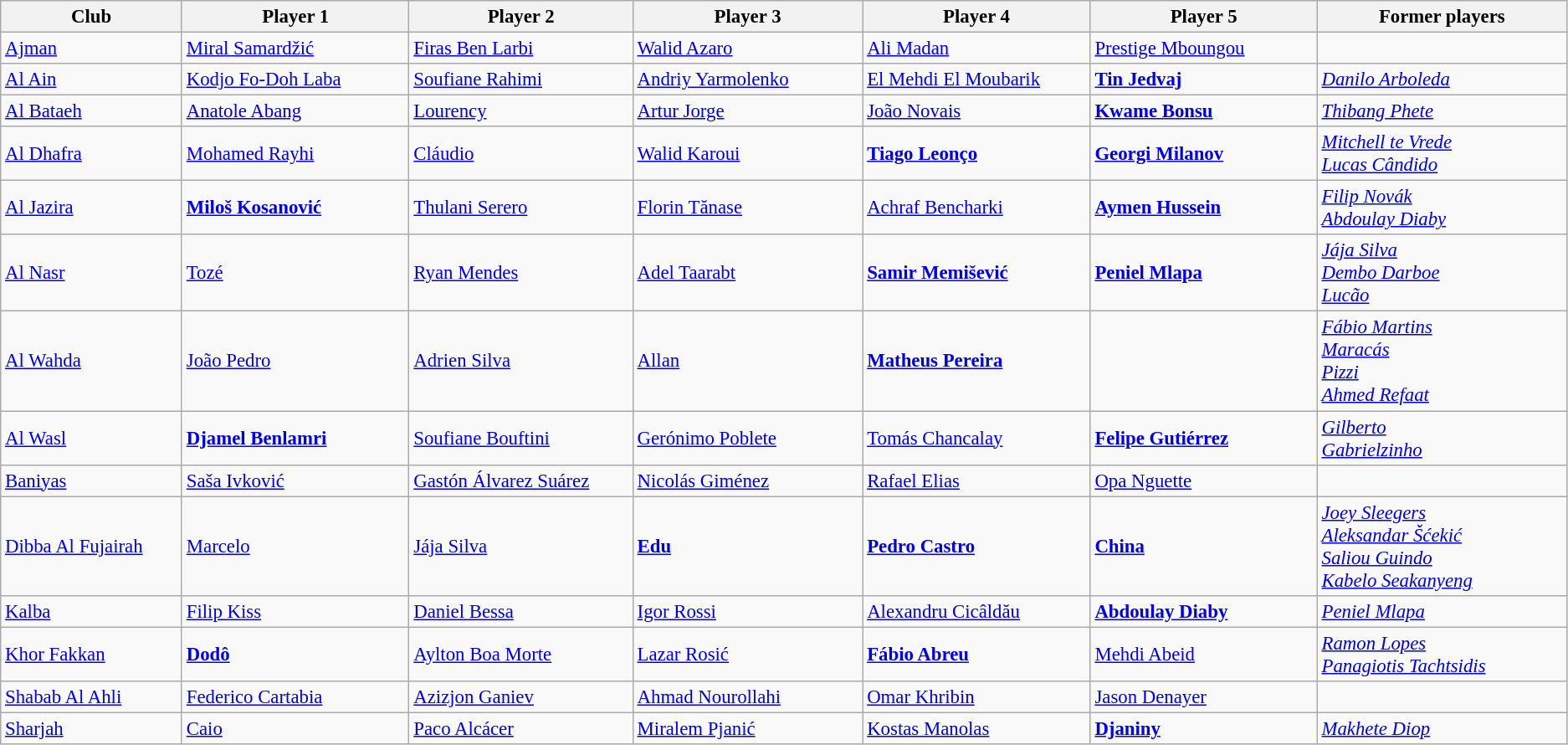<table class="wikitable" border="1" style="text-align: left; font-size:95%">
<tr>
<th width="175">Club</th>
<th width="220">Player 1</th>
<th width="220">Player 2</th>
<th width="220">Player 3</th>
<th width="220">Player 4</th>
<th width="220">Player 5</th>
<th width="240">Former players</th>
</tr>
<tr>
<td><a href='#'>Ajman</a></td>
<td> <a href='#'>Miral Samardžić</a></td>
<td> <a href='#'>Firas Ben Larbi</a></td>
<td> <a href='#'>Walid Azaro</a></td>
<td> <a href='#'>Ali Madan</a></td>
<td> <a href='#'>Prestige Mboungou</a></td>
<td></td>
</tr>
<tr>
<td><a href='#'>Al Ain</a></td>
<td> <a href='#'>Kodjo Fo-Doh Laba</a></td>
<td> <a href='#'>Soufiane Rahimi</a></td>
<td> <a href='#'>Andriy Yarmolenko</a></td>
<td> <a href='#'>El Mehdi El Moubarik</a></td>
<td> <strong><a href='#'>Tin Jedvaj</a></strong></td>
<td> <em><a href='#'>Danilo Arboleda</a></em></td>
</tr>
<tr>
<td><a href='#'>Al Bataeh</a></td>
<td> <a href='#'>Anatole Abang</a></td>
<td> <a href='#'>Lourency</a></td>
<td> <a href='#'>Artur Jorge</a></td>
<td> <a href='#'>João Novais</a></td>
<td> <strong><a href='#'>Kwame Bonsu</a></strong></td>
<td> <em><a href='#'>Thibang Phete</a></em></td>
</tr>
<tr>
<td><a href='#'>Al Dhafra</a></td>
<td> <a href='#'>Mohamed Rayhi</a></td>
<td> <a href='#'>Cláudio</a></td>
<td> <a href='#'>Walid Karoui</a></td>
<td> <strong><a href='#'>Tiago Leonço</a></strong></td>
<td> <strong><a href='#'>Georgi Milanov</a></strong></td>
<td> <em><a href='#'>Mitchell te Vrede</a></em><br> <em><a href='#'>Lucas Cândido</a></em></td>
</tr>
<tr>
<td><a href='#'>Al Jazira</a></td>
<td> <strong><a href='#'>Miloš Kosanović</a></strong></td>
<td> <a href='#'>Thulani Serero</a></td>
<td> <a href='#'>Florin Tănase</a></td>
<td> <a href='#'>Achraf Bencharki</a></td>
<td> <strong><a href='#'>Aymen Hussein</a></strong></td>
<td> <em><a href='#'>Filip Novák</a></em><br> <em><a href='#'>Abdoulay Diaby</a></em></td>
</tr>
<tr>
<td><a href='#'>Al Nasr</a></td>
<td> <a href='#'>Tozé</a></td>
<td> <a href='#'>Ryan Mendes</a></td>
<td> <a href='#'>Adel Taarabt</a></td>
<td> <strong><a href='#'>Samir Memišević</a></strong></td>
<td> <strong><a href='#'>Peniel Mlapa</a></strong></td>
<td> <em><a href='#'>Jája Silva</a></em><br> <em><a href='#'>Dembo Darboe</a></em><br>  <em><a href='#'>Lucão</a></em></td>
</tr>
<tr>
<td><a href='#'>Al Wahda</a></td>
<td> <a href='#'>João Pedro</a></td>
<td> <a href='#'>Adrien Silva</a></td>
<td> <a href='#'>Allan</a></td>
<td> <strong><a href='#'>Matheus Pereira</a></strong></td>
<td></td>
<td> <em><a href='#'>Fábio Martins</a></em><br> <em><a href='#'>Maracás</a></em><br> <em><a href='#'>Pizzi</a></em><br> <em><a href='#'>Ahmed Refaat</a></em></td>
</tr>
<tr>
<td><a href='#'>Al Wasl</a></td>
<td> <strong><a href='#'>Djamel Benlamri</a></strong></td>
<td> <a href='#'>Soufiane Bouftini</a></td>
<td> <a href='#'>Gerónimo Poblete</a></td>
<td> <a href='#'>Tomás Chancalay</a></td>
<td> <strong><a href='#'>Felipe Gutiérrez</a></strong></td>
<td> <em><a href='#'>Gilberto</a></em><br> <em><a href='#'>Gabrielzinho</a></em></td>
</tr>
<tr>
<td><a href='#'>Baniyas</a></td>
<td> <a href='#'>Saša Ivković</a></td>
<td> <a href='#'>Gastón Álvarez Suárez</a></td>
<td> <a href='#'>Nicolás Giménez</a></td>
<td> <a href='#'>Rafael Elias</a></td>
<td> <a href='#'>Opa Nguette</a></td>
<td></td>
</tr>
<tr>
<td><a href='#'>Dibba Al Fujairah</a></td>
<td> <a href='#'>Marcelo</a></td>
<td> <a href='#'>Jája Silva</a></td>
<td> <strong><a href='#'>Edu</a></strong></td>
<td> <strong><a href='#'>Pedro Castro</a></strong></td>
<td> <strong><a href='#'>China</a></strong></td>
<td> <em><a href='#'>Joey Sleegers</a></em><br> <em><a href='#'>Aleksandar Šćekić</a></em><br> <em><a href='#'>Saliou Guindo</a></em><br> <em><a href='#'>Kabelo Seakanyeng</a></em></td>
</tr>
<tr>
<td><a href='#'>Kalba</a></td>
<td> <a href='#'>Filip Kiss</a></td>
<td> <a href='#'>Daniel Bessa</a></td>
<td> <a href='#'>Igor Rossi</a></td>
<td> <a href='#'>Alexandru Cicâldău</a></td>
<td> <strong><a href='#'>Abdoulay Diaby</a></strong></td>
<td> <em><a href='#'>Peniel Mlapa</a></em></td>
</tr>
<tr>
<td><a href='#'>Khor Fakkan</a></td>
<td> <strong><a href='#'>Dodô</a></strong></td>
<td> <a href='#'>Aylton Boa Morte</a></td>
<td> <a href='#'>Lazar Rosić</a></td>
<td> <strong><a href='#'>Fábio Abreu</a></strong></td>
<td> <a href='#'>Mehdi Abeid</a></td>
<td> <em><a href='#'>Ramon Lopes</a></em><br> <em><a href='#'>Panagiotis Tachtsidis</a></em></td>
</tr>
<tr>
<td><a href='#'>Shabab Al Ahli</a></td>
<td> <a href='#'>Federico Cartabia</a></td>
<td> <a href='#'>Azizjon Ganiev</a></td>
<td> <a href='#'>Ahmad Nourollahi</a></td>
<td> <a href='#'>Omar Khribin</a></td>
<td> <a href='#'>Jason Denayer</a></td>
<td></td>
</tr>
<tr>
<td><a href='#'>Sharjah</a></td>
<td> <a href='#'>Caio</a></td>
<td> <a href='#'>Paco Alcácer</a></td>
<td> <a href='#'>Miralem Pjanić</a></td>
<td> <a href='#'>Kostas Manolas</a></td>
<td> <strong><a href='#'>Djaniny</a></strong></td>
<td> <em><a href='#'>Makhete Diop</a></em></td>
</tr>
</table>
